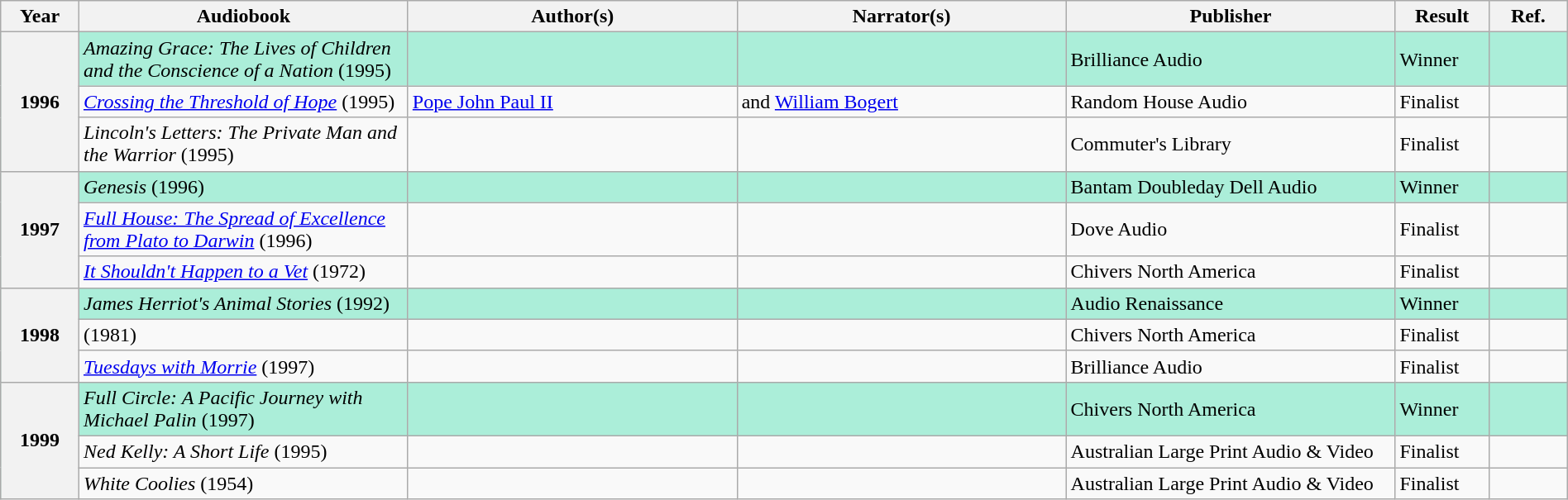<table class="wikitable sortable mw-collapsible" style="width:100%">
<tr>
<th scope="col" width="5%">Year</th>
<th scope="col" width="21%">Audiobook</th>
<th scope="col" width="21%">Author(s)</th>
<th scope="col" width="21%">Narrator(s)</th>
<th scope="col" width="21%">Publisher</th>
<th scope="col" width="6%">Result</th>
<th scope="col" width="5%">Ref.</th>
</tr>
<tr style="background:#ABEED9">
<th rowspan="3">1996<br></th>
<td><em>Amazing Grace: The Lives of Children and the Conscience of a Nation</em> (1995)</td>
<td></td>
<td></td>
<td>Brilliance Audio</td>
<td>Winner</td>
<td></td>
</tr>
<tr>
<td><em><a href='#'>Crossing the Threshold of Hope</a></em> (1995)</td>
<td><a href='#'>Pope John Paul II</a></td>
<td> and <a href='#'>William Bogert</a></td>
<td>Random House Audio</td>
<td>Finalist</td>
<td></td>
</tr>
<tr>
<td><em>Lincoln's Letters: The Private Man and the Warrior</em> (1995)</td>
<td></td>
<td></td>
<td>Commuter's Library</td>
<td>Finalist</td>
<td></td>
</tr>
<tr style="background:#ABEED9">
<th rowspan="3">1997<br></th>
<td><em>Genesis</em> (1996)</td>
<td></td>
<td></td>
<td>Bantam Doubleday Dell Audio</td>
<td>Winner</td>
<td></td>
</tr>
<tr>
<td><em><a href='#'>Full House: The Spread of Excellence from Plato to Darwin</a></em> (1996)</td>
<td></td>
<td></td>
<td>Dove Audio</td>
<td>Finalist</td>
<td></td>
</tr>
<tr>
<td><em><a href='#'>It Shouldn't Happen to a Vet</a></em> (1972)</td>
<td></td>
<td></td>
<td>Chivers North America</td>
<td>Finalist</td>
<td></td>
</tr>
<tr style="background:#ABEED9">
<th rowspan="3">1998<br></th>
<td><em>James Herriot's Animal Stories</em> (1992)</td>
<td></td>
<td></td>
<td>Audio Renaissance</td>
<td>Winner</td>
<td></td>
</tr>
<tr>
<td><em></em> (1981)</td>
<td></td>
<td></td>
<td>Chivers North America</td>
<td>Finalist</td>
<td></td>
</tr>
<tr>
<td><em><a href='#'>Tuesdays with Morrie</a></em> (1997)</td>
<td></td>
<td></td>
<td>Brilliance Audio</td>
<td>Finalist</td>
<td></td>
</tr>
<tr style="background:#ABEED9">
<th rowspan="3">1999<br></th>
<td><em>Full Circle: A Pacific Journey with Michael Palin</em> (1997)</td>
<td></td>
<td></td>
<td>Chivers North America</td>
<td>Winner</td>
<td></td>
</tr>
<tr>
<td><em>Ned Kelly: A Short Life</em> (1995)</td>
<td></td>
<td></td>
<td>Australian Large Print Audio & Video</td>
<td>Finalist</td>
<td></td>
</tr>
<tr>
<td><em>White Coolies</em> (1954)</td>
<td></td>
<td></td>
<td>Australian Large Print Audio & Video</td>
<td>Finalist</td>
<td></td>
</tr>
</table>
